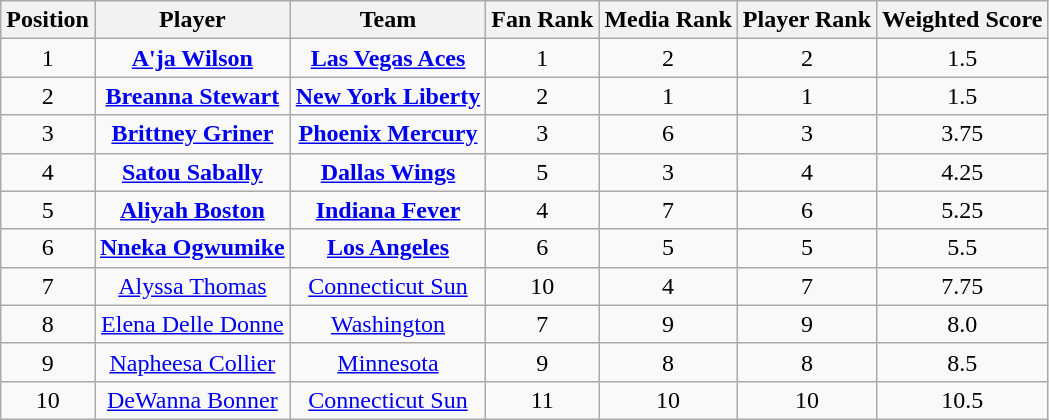<table class="wikitable" style="text-align:center">
<tr>
<th>Position</th>
<th>Player</th>
<th>Team</th>
<th>Fan Rank</th>
<th>Media Rank</th>
<th>Player Rank</th>
<th>Weighted Score</th>
</tr>
<tr>
<td>1</td>
<td><strong><a href='#'>A'ja Wilson</a></strong></td>
<td><strong><a href='#'>Las Vegas Aces</a></strong></td>
<td>1</td>
<td>2</td>
<td>2</td>
<td>1.5</td>
</tr>
<tr>
<td>2</td>
<td><strong><a href='#'>Breanna Stewart</a></strong></td>
<td><strong><a href='#'>New York Liberty</a></strong></td>
<td>2</td>
<td>1</td>
<td>1</td>
<td>1.5</td>
</tr>
<tr>
<td>3</td>
<td><strong><a href='#'>Brittney Griner</a></strong></td>
<td><strong><a href='#'>Phoenix Mercury</a></strong></td>
<td>3</td>
<td>6</td>
<td>3</td>
<td>3.75</td>
</tr>
<tr>
<td>4</td>
<td><strong><a href='#'>Satou Sabally</a></strong></td>
<td><strong><a href='#'>Dallas Wings</a></strong></td>
<td>5</td>
<td>3</td>
<td>4</td>
<td>4.25</td>
</tr>
<tr>
<td>5</td>
<td><strong><a href='#'>Aliyah Boston</a></strong></td>
<td><strong><a href='#'>Indiana Fever</a></strong></td>
<td>4</td>
<td>7</td>
<td>6</td>
<td>5.25</td>
</tr>
<tr>
<td>6</td>
<td><strong><a href='#'>Nneka Ogwumike</a></strong></td>
<td><strong><a href='#'>Los Angeles</a></strong></td>
<td>6</td>
<td>5</td>
<td>5</td>
<td>5.5</td>
</tr>
<tr>
<td>7</td>
<td><a href='#'>Alyssa Thomas</a></td>
<td><a href='#'>Connecticut Sun</a></td>
<td>10</td>
<td>4</td>
<td>7</td>
<td>7.75</td>
</tr>
<tr>
<td>8</td>
<td><a href='#'>Elena Delle Donne</a></td>
<td><a href='#'>Washington</a></td>
<td>7</td>
<td>9</td>
<td>9</td>
<td>8.0</td>
</tr>
<tr>
<td>9</td>
<td><a href='#'>Napheesa Collier</a></td>
<td><a href='#'>Minnesota</a></td>
<td>9</td>
<td>8</td>
<td>8</td>
<td>8.5</td>
</tr>
<tr>
<td>10</td>
<td><a href='#'>DeWanna Bonner</a></td>
<td><a href='#'>Connecticut Sun</a></td>
<td>11</td>
<td>10</td>
<td>10</td>
<td>10.5</td>
</tr>
</table>
